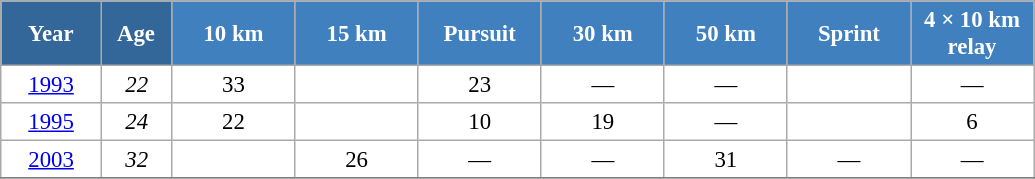<table class="wikitable" style="font-size:95%; text-align:center; border:grey solid 1px; border-collapse:collapse; background:#ffffff;">
<tr>
<th style="background-color:#369; color:white; width:60px;"> Year </th>
<th style="background-color:#369; color:white; width:40px;"> Age </th>
<th style="background-color:#4180be; color:white; width:75px;"> 10 km </th>
<th style="background-color:#4180be; color:white; width:75px;"> 15 km </th>
<th style="background-color:#4180be; color:white; width:75px;"> Pursuit </th>
<th style="background-color:#4180be; color:white; width:75px;"> 30 km </th>
<th style="background-color:#4180be; color:white; width:75px;"> 50 km </th>
<th style="background-color:#4180be; color:white; width:75px;"> Sprint </th>
<th style="background-color:#4180be; color:white; width:75px;"> 4 × 10 km <br> relay </th>
</tr>
<tr>
<td><a href='#'>1993</a></td>
<td><em>22</em></td>
<td>33</td>
<td></td>
<td>23</td>
<td>—</td>
<td>—</td>
<td></td>
<td>—</td>
</tr>
<tr>
<td><a href='#'>1995</a></td>
<td><em>24</em></td>
<td>22</td>
<td></td>
<td>10</td>
<td>19</td>
<td>—</td>
<td></td>
<td>6</td>
</tr>
<tr>
<td><a href='#'>2003</a></td>
<td><em>32</em></td>
<td></td>
<td>26</td>
<td>—</td>
<td>—</td>
<td>31</td>
<td>—</td>
<td>—</td>
</tr>
<tr>
</tr>
</table>
